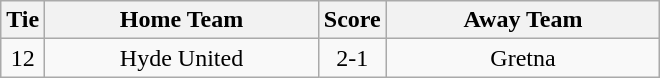<table class="wikitable" style="text-align:center;">
<tr>
<th width=20>Tie</th>
<th width=175>Home Team</th>
<th width=20>Score</th>
<th width=175>Away Team</th>
</tr>
<tr>
<td>12</td>
<td>Hyde United</td>
<td>2-1</td>
<td>Gretna</td>
</tr>
</table>
